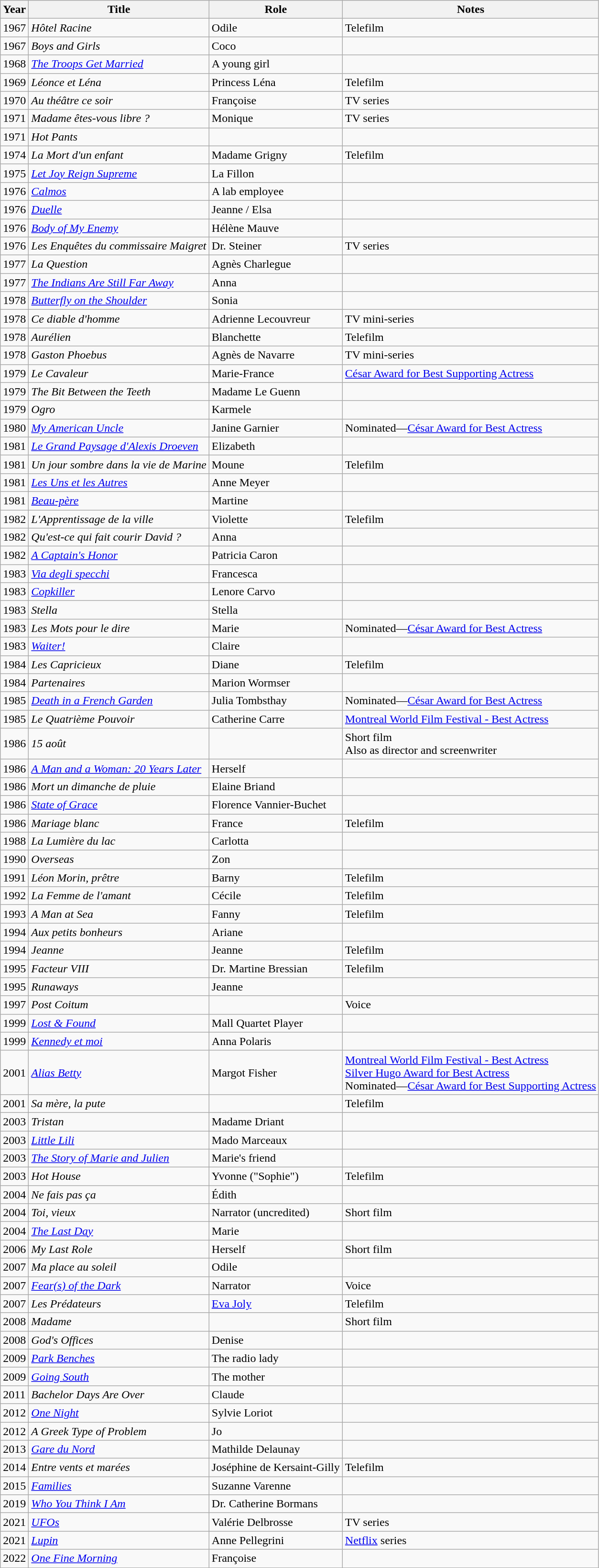<table class="wikitable sortable">
<tr>
<th>Year</th>
<th>Title</th>
<th>Role</th>
<th class="unsortable">Notes</th>
</tr>
<tr>
<td>1967</td>
<td><em>Hôtel Racine</em></td>
<td>Odile</td>
<td>Telefilm</td>
</tr>
<tr>
<td>1967</td>
<td><em>Boys and Girls</em></td>
<td>Coco</td>
<td></td>
</tr>
<tr>
<td>1968</td>
<td><em><a href='#'>The Troops Get Married</a></em></td>
<td>A young girl</td>
<td></td>
</tr>
<tr>
<td>1969</td>
<td><em>Léonce et Léna</em></td>
<td>Princess Léna</td>
<td>Telefilm</td>
</tr>
<tr>
<td>1970</td>
<td><em>Au théâtre ce soir</em></td>
<td>Françoise</td>
<td>TV series</td>
</tr>
<tr>
<td>1971</td>
<td><em>Madame êtes-vous libre ?</em></td>
<td>Monique</td>
<td>TV series</td>
</tr>
<tr>
<td>1971</td>
<td><em>Hot Pants</em></td>
<td></td>
<td></td>
</tr>
<tr>
<td>1974</td>
<td><em>La Mort d'un enfant</em></td>
<td>Madame Grigny</td>
<td>Telefilm</td>
</tr>
<tr>
<td>1975</td>
<td><em><a href='#'>Let Joy Reign Supreme</a></em></td>
<td>La Fillon</td>
<td></td>
</tr>
<tr>
<td>1976</td>
<td><em><a href='#'>Calmos</a></em></td>
<td>A lab employee</td>
<td></td>
</tr>
<tr>
<td>1976</td>
<td><em><a href='#'>Duelle</a></em></td>
<td>Jeanne / Elsa</td>
<td></td>
</tr>
<tr>
<td>1976</td>
<td><em><a href='#'>Body of My Enemy</a></em></td>
<td>Hélène Mauve</td>
<td></td>
</tr>
<tr>
<td>1976</td>
<td><em>Les Enquêtes du commissaire Maigret</em></td>
<td>Dr. Steiner</td>
<td>TV series</td>
</tr>
<tr>
<td>1977</td>
<td><em>La Question</em></td>
<td>Agnès Charlegue</td>
<td></td>
</tr>
<tr>
<td>1977</td>
<td><em><a href='#'>The Indians Are Still Far Away</a></em></td>
<td>Anna</td>
<td></td>
</tr>
<tr>
<td>1978</td>
<td><em><a href='#'>Butterfly on the Shoulder</a></em></td>
<td>Sonia</td>
<td></td>
</tr>
<tr>
<td>1978</td>
<td><em>Ce diable d'homme</em></td>
<td>Adrienne Lecouvreur</td>
<td>TV mini-series</td>
</tr>
<tr>
<td>1978</td>
<td><em>Aurélien</em></td>
<td>Blanchette</td>
<td>Telefilm</td>
</tr>
<tr>
<td>1978</td>
<td><em>Gaston Phoebus</em></td>
<td>Agnès de Navarre</td>
<td>TV mini-series</td>
</tr>
<tr>
<td>1979</td>
<td><em>Le Cavaleur</em></td>
<td>Marie-France</td>
<td><a href='#'>César Award for Best Supporting Actress</a></td>
</tr>
<tr>
<td>1979</td>
<td><em>The Bit Between the Teeth</em></td>
<td>Madame Le Guenn</td>
<td></td>
</tr>
<tr>
<td>1979</td>
<td><em>Ogro</em></td>
<td>Karmele</td>
<td></td>
</tr>
<tr>
<td>1980</td>
<td><em><a href='#'>My American Uncle</a></em></td>
<td>Janine Garnier</td>
<td>Nominated—<a href='#'>César Award for Best Actress</a></td>
</tr>
<tr>
<td>1981</td>
<td><em><a href='#'>Le Grand Paysage d'Alexis Droeven</a></em></td>
<td>Elizabeth</td>
<td></td>
</tr>
<tr>
<td>1981</td>
<td><em>Un jour sombre dans la vie de Marine</em></td>
<td>Moune</td>
<td>Telefilm</td>
</tr>
<tr>
<td>1981</td>
<td><em><a href='#'>Les Uns et les Autres</a></em></td>
<td>Anne Meyer</td>
<td></td>
</tr>
<tr>
<td>1981</td>
<td><em><a href='#'>Beau-père</a></em></td>
<td>Martine</td>
<td></td>
</tr>
<tr>
<td>1982</td>
<td><em>L'Apprentissage de la ville</em></td>
<td>Violette</td>
<td>Telefilm</td>
</tr>
<tr>
<td>1982</td>
<td><em>Qu'est-ce qui fait courir David ?</em></td>
<td>Anna</td>
<td></td>
</tr>
<tr>
<td>1982</td>
<td><em><a href='#'>A Captain's Honor</a></em></td>
<td>Patricia Caron</td>
<td></td>
</tr>
<tr>
<td>1983</td>
<td><em><a href='#'>Via degli specchi</a></em></td>
<td>Francesca</td>
<td></td>
</tr>
<tr>
<td>1983</td>
<td><em><a href='#'>Copkiller</a></em></td>
<td>Lenore Carvo</td>
<td></td>
</tr>
<tr>
<td>1983</td>
<td><em>Stella</em></td>
<td>Stella</td>
<td></td>
</tr>
<tr>
<td>1983</td>
<td><em>Les Mots pour le dire</em></td>
<td>Marie</td>
<td>Nominated—<a href='#'>César Award for Best Actress</a></td>
</tr>
<tr>
<td>1983</td>
<td><em><a href='#'>Waiter!</a></em></td>
<td>Claire</td>
<td></td>
</tr>
<tr>
<td>1984</td>
<td><em>Les Capricieux</em></td>
<td>Diane</td>
<td>Telefilm</td>
</tr>
<tr>
<td>1984</td>
<td><em>Partenaires</em></td>
<td>Marion Wormser</td>
<td></td>
</tr>
<tr>
<td>1985</td>
<td><em><a href='#'>Death in a French Garden</a></em></td>
<td>Julia Tombsthay</td>
<td>Nominated—<a href='#'>César Award for Best Actress</a></td>
</tr>
<tr>
<td>1985</td>
<td><em>Le Quatrième Pouvoir</em></td>
<td>Catherine Carre</td>
<td><a href='#'>Montreal World Film Festival - Best Actress</a></td>
</tr>
<tr>
<td>1986</td>
<td><em>15 août</em></td>
<td></td>
<td>Short film<br>Also as director and screenwriter</td>
</tr>
<tr>
<td>1986</td>
<td><em><a href='#'>A Man and a Woman: 20 Years Later</a></em></td>
<td>Herself</td>
<td></td>
</tr>
<tr>
<td>1986</td>
<td><em>Mort un dimanche de pluie</em></td>
<td>Elaine Briand</td>
<td></td>
</tr>
<tr>
<td>1986</td>
<td><em><a href='#'>State of Grace</a></em></td>
<td>Florence Vannier-Buchet</td>
<td></td>
</tr>
<tr>
<td>1986</td>
<td><em>Mariage blanc</em></td>
<td>France</td>
<td>Telefilm</td>
</tr>
<tr>
<td>1988</td>
<td><em>La Lumière du lac</em></td>
<td>Carlotta</td>
<td></td>
</tr>
<tr>
<td>1990</td>
<td><em>Overseas</em></td>
<td>Zon</td>
<td></td>
</tr>
<tr>
<td>1991</td>
<td><em>Léon Morin, prêtre</em></td>
<td>Barny</td>
<td>Telefilm</td>
</tr>
<tr>
<td>1992</td>
<td><em>La Femme de l'amant</em></td>
<td>Cécile</td>
<td>Telefilm</td>
</tr>
<tr>
<td>1993</td>
<td><em>A Man at Sea</em></td>
<td>Fanny</td>
<td>Telefilm</td>
</tr>
<tr>
<td>1994</td>
<td><em>Aux petits bonheurs</em></td>
<td>Ariane</td>
<td></td>
</tr>
<tr>
<td>1994</td>
<td><em>Jeanne</em></td>
<td>Jeanne</td>
<td>Telefilm</td>
</tr>
<tr>
<td>1995</td>
<td><em>Facteur VIII</em></td>
<td>Dr. Martine Bressian</td>
<td>Telefilm</td>
</tr>
<tr>
<td>1995</td>
<td><em>Runaways</em></td>
<td>Jeanne</td>
<td></td>
</tr>
<tr>
<td>1997</td>
<td><em>Post Coitum</em></td>
<td></td>
<td>Voice</td>
</tr>
<tr>
<td>1999</td>
<td><em><a href='#'>Lost & Found</a></em></td>
<td>Mall Quartet Player</td>
<td></td>
</tr>
<tr>
<td>1999</td>
<td><em><a href='#'>Kennedy et moi</a></em></td>
<td>Anna Polaris</td>
<td></td>
</tr>
<tr>
<td>2001</td>
<td><em><a href='#'>Alias Betty</a></em></td>
<td>Margot Fisher</td>
<td><a href='#'>Montreal World Film Festival - Best Actress</a><br><a href='#'>Silver Hugo Award for Best Actress</a><br>Nominated—<a href='#'>César Award for Best Supporting Actress</a></td>
</tr>
<tr>
<td>2001</td>
<td><em>Sa mère, la pute</em></td>
<td></td>
<td>Telefilm</td>
</tr>
<tr>
<td>2003</td>
<td><em>Tristan</em></td>
<td>Madame Driant</td>
<td></td>
</tr>
<tr>
<td>2003</td>
<td><em><a href='#'>Little Lili</a></em></td>
<td>Mado Marceaux</td>
<td></td>
</tr>
<tr>
<td>2003</td>
<td><em><a href='#'>The Story of Marie and Julien</a></em></td>
<td>Marie's friend</td>
<td></td>
</tr>
<tr>
<td>2003</td>
<td><em>Hot House</em></td>
<td>Yvonne ("Sophie")</td>
<td>Telefilm</td>
</tr>
<tr>
<td>2004</td>
<td><em>Ne fais pas ça</em></td>
<td>Édith</td>
<td></td>
</tr>
<tr>
<td>2004</td>
<td><em>Toi, vieux</em></td>
<td>Narrator (uncredited)</td>
<td>Short film</td>
</tr>
<tr>
<td>2004</td>
<td><em><a href='#'>The Last Day</a></em></td>
<td>Marie</td>
<td></td>
</tr>
<tr>
<td>2006</td>
<td><em>My Last Role</em></td>
<td>Herself</td>
<td>Short film</td>
</tr>
<tr>
<td>2007</td>
<td><em>Ma place au soleil</em></td>
<td>Odile</td>
<td></td>
</tr>
<tr>
<td>2007</td>
<td><em><a href='#'>Fear(s) of the Dark</a></em></td>
<td>Narrator</td>
<td>Voice</td>
</tr>
<tr>
<td>2007</td>
<td><em>Les Prédateurs</em></td>
<td><a href='#'>Eva Joly</a></td>
<td>Telefilm</td>
</tr>
<tr>
<td>2008</td>
<td><em>Madame</em></td>
<td></td>
<td>Short film</td>
</tr>
<tr>
<td>2008</td>
<td><em>God's Offices</em></td>
<td>Denise</td>
<td></td>
</tr>
<tr>
<td>2009</td>
<td><em><a href='#'>Park Benches</a></em></td>
<td>The radio lady</td>
<td></td>
</tr>
<tr>
<td>2009</td>
<td><em><a href='#'>Going South</a></em></td>
<td>The mother</td>
<td></td>
</tr>
<tr>
<td>2011</td>
<td><em>Bachelor Days Are Over</em></td>
<td>Claude</td>
<td></td>
</tr>
<tr>
<td>2012</td>
<td><em><a href='#'>One Night</a></em></td>
<td>Sylvie Loriot</td>
<td></td>
</tr>
<tr>
<td>2012</td>
<td><em>A Greek Type of Problem</em></td>
<td>Jo</td>
<td></td>
</tr>
<tr>
<td>2013</td>
<td><em><a href='#'>Gare du Nord</a></em></td>
<td>Mathilde Delaunay</td>
<td></td>
</tr>
<tr>
<td>2014</td>
<td><em>Entre vents et marées</em></td>
<td>Joséphine de Kersaint-Gilly</td>
<td>Telefilm</td>
</tr>
<tr>
<td>2015</td>
<td><em><a href='#'>Families</a></em></td>
<td>Suzanne Varenne</td>
<td></td>
</tr>
<tr>
<td>2019</td>
<td><em><a href='#'>Who You Think I Am</a></em></td>
<td>Dr. Catherine Bormans</td>
<td></td>
</tr>
<tr>
<td>2021</td>
<td><em><a href='#'>UFOs</a></em></td>
<td>Valérie Delbrosse</td>
<td>TV series</td>
</tr>
<tr>
<td>2021</td>
<td><em><a href='#'>Lupin</a></em></td>
<td>Anne Pellegrini</td>
<td><a href='#'>Netflix</a> series</td>
</tr>
<tr>
<td>2022</td>
<td><em><a href='#'>One Fine Morning</a></em></td>
<td>Françoise</td>
<td></td>
</tr>
</table>
